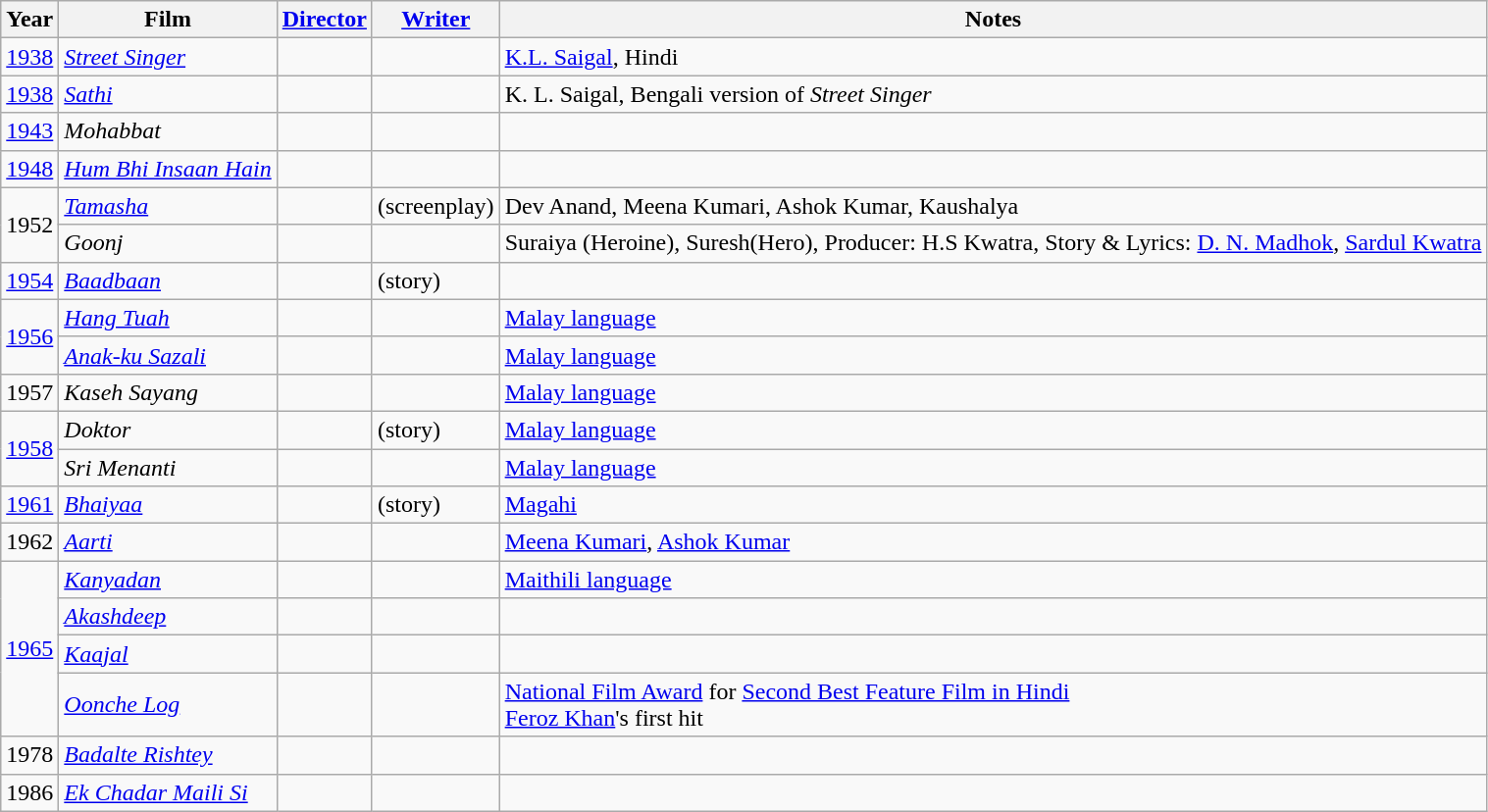<table class="wikitable">
<tr>
<th>Year</th>
<th>Film</th>
<th><a href='#'>Director</a></th>
<th><a href='#'>Writer</a></th>
<th>Notes</th>
</tr>
<tr>
<td><a href='#'>1938</a></td>
<td><em><a href='#'>Street Singer</a></em></td>
<td></td>
<td></td>
<td><a href='#'>K.L. Saigal</a>, Hindi</td>
</tr>
<tr>
<td><a href='#'>1938</a></td>
<td><em><a href='#'>Sathi</a></em></td>
<td></td>
<td></td>
<td>K. L. Saigal, Bengali version of <em>Street Singer</em></td>
</tr>
<tr>
<td><a href='#'>1943</a></td>
<td><em>Mohabbat</em></td>
<td></td>
<td></td>
<td></td>
</tr>
<tr>
<td><a href='#'>1948</a></td>
<td><em><a href='#'>Hum Bhi Insaan Hain</a></em></td>
<td></td>
<td></td>
<td></td>
</tr>
<tr>
<td rowspan="2">1952</td>
<td><em><a href='#'>Tamasha</a></em></td>
<td></td>
<td> (screenplay)</td>
<td>Dev Anand, Meena Kumari, Ashok Kumar, Kaushalya</td>
</tr>
<tr>
<td><em>Goonj</em></td>
<td></td>
<td></td>
<td>Suraiya (Heroine), Suresh(Hero), Producer: H.S Kwatra, Story & Lyrics: <a href='#'>D. N. Madhok</a>, <a href='#'>Sardul Kwatra</a></td>
</tr>
<tr>
<td><a href='#'>1954</a></td>
<td><em><a href='#'>Baadbaan</a></em></td>
<td></td>
<td> (story)</td>
<td></td>
</tr>
<tr>
<td rowspan="2"><a href='#'>1956</a></td>
<td><em><a href='#'>Hang Tuah</a></em></td>
<td></td>
<td></td>
<td><a href='#'>Malay language</a></td>
</tr>
<tr>
<td><em><a href='#'>Anak-ku Sazali</a></em></td>
<td></td>
<td></td>
<td><a href='#'>Malay language</a></td>
</tr>
<tr>
<td>1957</td>
<td><em>Kaseh Sayang</em></td>
<td></td>
<td></td>
<td><a href='#'>Malay language</a></td>
</tr>
<tr>
<td rowspan="2"><a href='#'>1958</a></td>
<td><em>Doktor</em></td>
<td></td>
<td> (story)</td>
<td><a href='#'>Malay language</a></td>
</tr>
<tr>
<td><em>Sri Menanti</em></td>
<td></td>
<td></td>
<td><a href='#'>Malay language</a></td>
</tr>
<tr>
<td><a href='#'>1961</a></td>
<td><em><a href='#'>Bhaiyaa</a></em></td>
<td></td>
<td> (story)</td>
<td><a href='#'>Magahi</a></td>
</tr>
<tr>
<td>1962</td>
<td><em><a href='#'>Aarti</a></em></td>
<td></td>
<td></td>
<td><a href='#'>Meena Kumari</a>, <a href='#'>Ashok Kumar</a></td>
</tr>
<tr>
<td rowspan="4"><a href='#'>1965</a></td>
<td><em><a href='#'>Kanyadan</a></em></td>
<td></td>
<td></td>
<td><a href='#'>Maithili language</a></td>
</tr>
<tr>
<td><em><a href='#'>Akashdeep</a></em></td>
<td></td>
<td></td>
<td></td>
</tr>
<tr>
<td><em><a href='#'>Kaajal</a></em></td>
<td></td>
<td></td>
<td></td>
</tr>
<tr>
<td><em><a href='#'>Oonche Log</a></em></td>
<td></td>
<td></td>
<td><a href='#'>National Film Award</a> for <a href='#'>Second Best Feature Film in Hindi</a><br><a href='#'>Feroz Khan</a>'s first hit</td>
</tr>
<tr>
<td>1978</td>
<td><em><a href='#'>Badalte Rishtey</a></em></td>
<td></td>
<td></td>
<td></td>
</tr>
<tr>
<td>1986</td>
<td><em><a href='#'>Ek Chadar Maili Si</a></em></td>
<td></td>
<td></td>
<td></td>
</tr>
</table>
